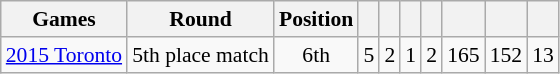<table class="wikitable" style="text-align:center; font-size:90%;">
<tr>
<th>Games</th>
<th>Round</th>
<th>Position</th>
<th></th>
<th></th>
<th></th>
<th></th>
<th></th>
<th></th>
<th></th>
</tr>
<tr>
<td align=left> <a href='#'>2015 Toronto</a></td>
<td>5th place match</td>
<td>6th</td>
<td>5</td>
<td>2</td>
<td>1</td>
<td>2</td>
<td>165</td>
<td>152</td>
<td>13</td>
</tr>
</table>
